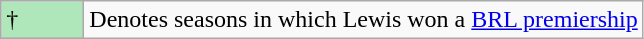<table class="wikitable">
<tr>
<td style="background:#afe6ba; width:3em;">†</td>
<td>Denotes seasons in which Lewis won a <a href='#'>BRL premiership</a></td>
</tr>
</table>
